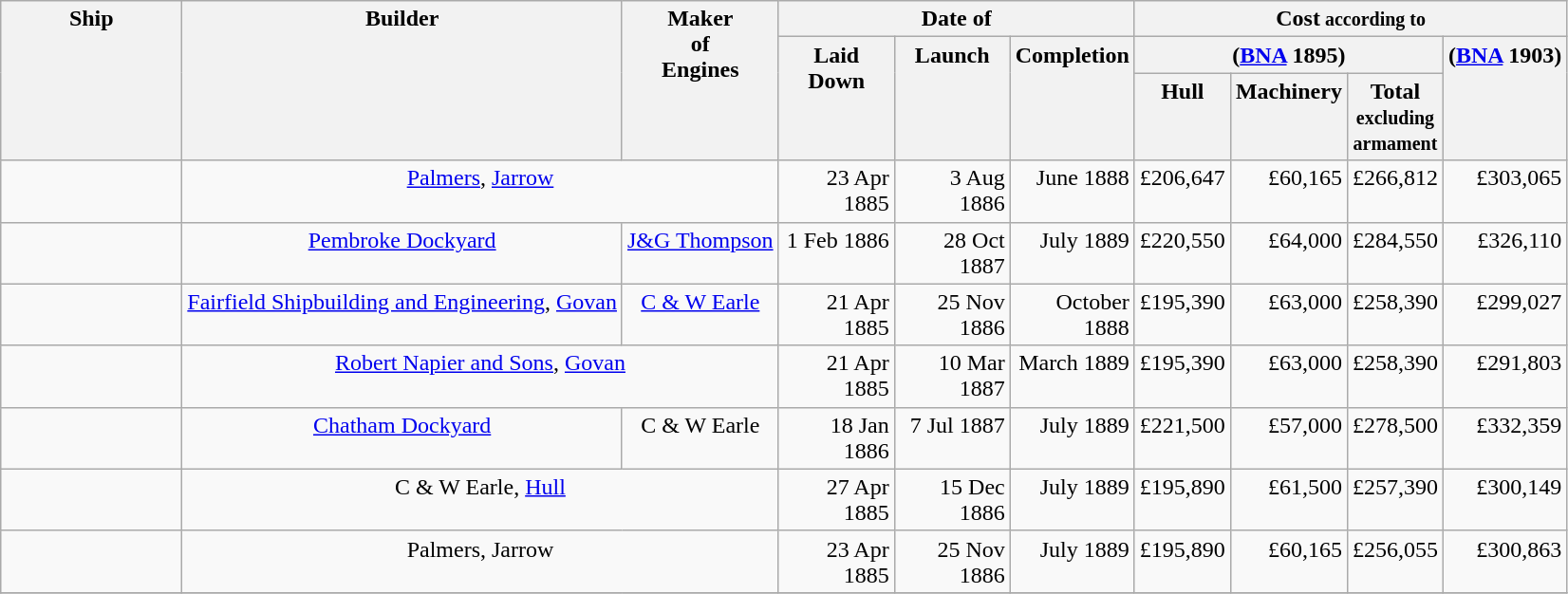<table class="wikitable" style="font-size:100%;">
<tr valign="top">
<th width=120 rowspan=3>Ship</th>
<th align = center rowspan=3>Builder</th>
<th align = center rowspan=3>Maker<br>of<br>Engines</th>
<th colspan = 3>Date of</th>
<th colspan = 4>Cost<small> according to</small></th>
</tr>
<tr valign="top">
<th rowspan = 2 align = center width = 74>Laid Down</th>
<th rowspan = 2 align = center width = 74>Launch</th>
<th rowspan = 2 align = center width = 74>Completion</th>
<th align = center colspan= 3>(<a href='#'>BNA</a> 1895)</th>
<th align = center rowspan= 2>(<a href='#'>BNA</a> 1903)</th>
</tr>
<tr valign="top">
<th align="center">Hull</th>
<th align="center">Machinery</th>
<th align="center">Total<br><small>excluding<br>armament</small></th>
</tr>
<tr valign="top">
<td></td>
<td colspan=2 align="center"><a href='#'>Palmers</a>, <a href='#'>Jarrow</a></td>
<td align=right>23 Apr 1885</td>
<td align=right>3 Aug 1886</td>
<td align=right>June 1888</td>
<td align= right>£206,647</td>
<td align= right>£60,165</td>
<td align= right>£266,812</td>
<td align= right>£303,065</td>
</tr>
<tr valign="top">
<td></td>
<td align="center"><a href='#'>Pembroke Dockyard</a></td>
<td align="center"><a href='#'>J&G Thompson</a></td>
<td align=right>1 Feb 1886</td>
<td align=right>28 Oct 1887</td>
<td align=right>July 1889</td>
<td align= right>£220,550</td>
<td align= right>£64,000</td>
<td align= right>£284,550</td>
<td align= right>£326,110</td>
</tr>
<tr valign="top">
<td></td>
<td align="center"><a href='#'>Fairfield Shipbuilding and Engineering</a>, <a href='#'>Govan</a></td>
<td align="center"><a href='#'>C & W Earle</a></td>
<td align=right>21 Apr 1885</td>
<td align=right>25 Nov 1886</td>
<td align=right>October 1888</td>
<td align= right>£195,390</td>
<td align= right>£63,000</td>
<td align= right>£258,390</td>
<td align= right>£299,027</td>
</tr>
<tr valign="top">
<td></td>
<td colspan=2 align="center"><a href='#'>Robert Napier and Sons</a>, <a href='#'>Govan</a></td>
<td align=right>21 Apr 1885</td>
<td align=right>10 Mar 1887</td>
<td align=right>March 1889</td>
<td align= right>£195,390</td>
<td align= right>£63,000</td>
<td align= right>£258,390</td>
<td align= right>£291,803</td>
</tr>
<tr valign="top">
<td></td>
<td align="center"><a href='#'>Chatham Dockyard</a></td>
<td align="center">C & W Earle</td>
<td align=right>18 Jan 1886</td>
<td align=right>7 Jul 1887</td>
<td align=right>July 1889</td>
<td align= right>£221,500</td>
<td align= right>£57,000</td>
<td align= right>£278,500</td>
<td align= right>£332,359</td>
</tr>
<tr valign="top">
<td></td>
<td colspan=2 align="center">C & W Earle, <a href='#'>Hull</a></td>
<td align=right>27 Apr 1885</td>
<td align=right>15 Dec 1886</td>
<td align=right>July 1889</td>
<td align= right>£195,890</td>
<td align= right>£61,500</td>
<td align= right>£257,390</td>
<td align= right>£300,149</td>
</tr>
<tr valign="top">
<td></td>
<td colspan=2 align="center">Palmers, Jarrow</td>
<td align=right>23 Apr 1885</td>
<td align=right>25 Nov 1886</td>
<td align=right>July 1889</td>
<td align= right>£195,890</td>
<td align= right>£60,165</td>
<td align= right>£256,055</td>
<td align= right>£300,863</td>
</tr>
<tr>
</tr>
</table>
